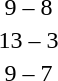<table style="text-align:center">
<tr>
<th width=200></th>
<th width=100></th>
<th width=200></th>
</tr>
<tr>
<td align=right><strong></strong></td>
<td>9 – 8</td>
<td align=left></td>
</tr>
<tr>
<td align=right><strong></strong></td>
<td>13 – 3</td>
<td align=left></td>
</tr>
<tr>
<td align=right><strong></strong></td>
<td>9 – 7</td>
<td align=left></td>
</tr>
</table>
